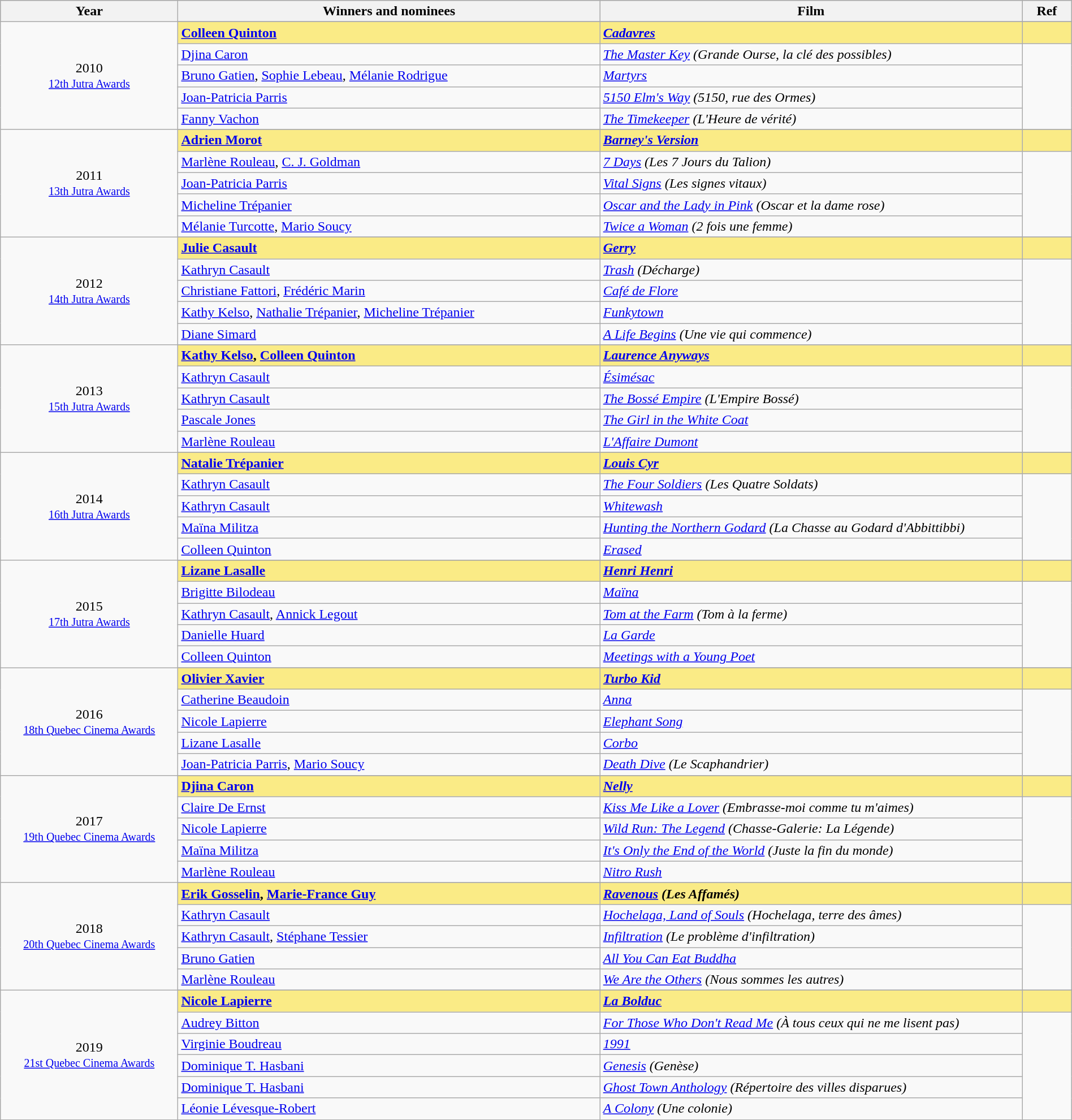<table class="wikitable" style="width:100%;">
<tr style="background:#bebebe;">
<th style="width:8%;">Year</th>
<th style="width:19%;">Winners and nominees</th>
<th style="width:19%;">Film</th>
<th style="width:2%;">Ref</th>
</tr>
<tr>
<td rowspan="6" align="center">2010 <br> <small><a href='#'>12th Jutra Awards</a></small></td>
</tr>
<tr style="background:#FAEB86">
<td><strong><a href='#'>Colleen Quinton</a></strong></td>
<td><strong><em><a href='#'>Cadavres</a></em></strong></td>
<td></td>
</tr>
<tr>
<td><a href='#'>Djina Caron</a></td>
<td><em><a href='#'>The Master Key</a> (Grande Ourse, la clé des possibles)</em></td>
<td rowspan=4></td>
</tr>
<tr>
<td><a href='#'>Bruno Gatien</a>, <a href='#'>Sophie Lebeau</a>, <a href='#'>Mélanie Rodrigue</a></td>
<td><em><a href='#'>Martyrs</a></em></td>
</tr>
<tr>
<td><a href='#'>Joan-Patricia Parris</a></td>
<td><em><a href='#'>5150 Elm's Way</a> (5150, rue des Ormes)</em></td>
</tr>
<tr>
<td><a href='#'>Fanny Vachon</a></td>
<td><em><a href='#'>The Timekeeper</a> (L'Heure de vérité)</em></td>
</tr>
<tr>
<td rowspan="6" align="center">2011 <br> <small><a href='#'>13th Jutra Awards</a></small></td>
</tr>
<tr style="background:#FAEB86">
<td><strong><a href='#'>Adrien Morot</a></strong></td>
<td><strong><em><a href='#'>Barney's Version</a></em></strong></td>
<td></td>
</tr>
<tr>
<td><a href='#'>Marlène Rouleau</a>, <a href='#'>C. J. Goldman</a></td>
<td><em><a href='#'>7 Days</a> (Les 7 Jours du Talion)</em></td>
<td rowspan=4></td>
</tr>
<tr>
<td><a href='#'>Joan-Patricia Parris</a></td>
<td><em><a href='#'>Vital Signs</a> (Les signes vitaux)</em></td>
</tr>
<tr>
<td><a href='#'>Micheline Trépanier</a></td>
<td><em><a href='#'>Oscar and the Lady in Pink</a> (Oscar et la dame rose)</em></td>
</tr>
<tr>
<td><a href='#'>Mélanie Turcotte</a>, <a href='#'>Mario Soucy</a></td>
<td><em><a href='#'>Twice a Woman</a> (2 fois une femme)</em></td>
</tr>
<tr>
<td rowspan="6" align="center">2012 <br> <small><a href='#'>14th Jutra Awards</a></small></td>
</tr>
<tr style="background:#FAEB86">
<td><strong><a href='#'>Julie Casault</a></strong></td>
<td><strong><em><a href='#'>Gerry</a></em></strong></td>
<td></td>
</tr>
<tr>
<td><a href='#'>Kathryn Casault</a></td>
<td><em><a href='#'>Trash</a> (Décharge)</em></td>
<td rowspan=4></td>
</tr>
<tr>
<td><a href='#'>Christiane Fattori</a>, <a href='#'>Frédéric Marin</a></td>
<td><em><a href='#'>Café de Flore</a></em></td>
</tr>
<tr>
<td><a href='#'>Kathy Kelso</a>, <a href='#'>Nathalie Trépanier</a>, <a href='#'>Micheline Trépanier</a></td>
<td><em><a href='#'>Funkytown</a></em></td>
</tr>
<tr>
<td><a href='#'>Diane Simard</a></td>
<td><em><a href='#'>A Life Begins</a> (Une vie qui commence)</em></td>
</tr>
<tr>
<td rowspan="6" align="center">2013 <br> <small><a href='#'>15th Jutra Awards</a></small></td>
</tr>
<tr style="background:#FAEB86">
<td><strong><a href='#'>Kathy Kelso</a>, <a href='#'>Colleen Quinton</a></strong></td>
<td><strong><em><a href='#'>Laurence Anyways</a></em></strong></td>
<td></td>
</tr>
<tr>
<td><a href='#'>Kathryn Casault</a></td>
<td><em><a href='#'>Ésimésac</a></em></td>
<td rowspan=4></td>
</tr>
<tr>
<td><a href='#'>Kathryn Casault</a></td>
<td><em><a href='#'>The Bossé Empire</a> (L'Empire Bossé)</em></td>
</tr>
<tr>
<td><a href='#'>Pascale Jones</a></td>
<td><em><a href='#'>The Girl in the White Coat</a></em></td>
</tr>
<tr>
<td><a href='#'>Marlène Rouleau</a></td>
<td><em><a href='#'>L'Affaire Dumont</a></em></td>
</tr>
<tr>
<td rowspan="6" align="center">2014 <br> <small><a href='#'>16th Jutra Awards</a></small></td>
</tr>
<tr style="background:#FAEB86">
<td><strong><a href='#'>Natalie Trépanier</a></strong></td>
<td><strong><em><a href='#'>Louis Cyr</a></em></strong></td>
<td></td>
</tr>
<tr>
<td><a href='#'>Kathryn Casault</a></td>
<td><em><a href='#'>The Four Soldiers</a> (Les Quatre Soldats)</em></td>
<td rowspan=4></td>
</tr>
<tr>
<td><a href='#'>Kathryn Casault</a></td>
<td><em><a href='#'>Whitewash</a></em></td>
</tr>
<tr>
<td><a href='#'>Maïna Militza</a></td>
<td><em><a href='#'>Hunting the Northern Godard</a> (La Chasse au Godard d'Abbittibbi)</em></td>
</tr>
<tr>
<td><a href='#'>Colleen Quinton</a></td>
<td><em><a href='#'>Erased</a></em></td>
</tr>
<tr>
<td rowspan="6" align="center">2015 <br> <small><a href='#'>17th Jutra Awards</a></small></td>
</tr>
<tr style="background:#FAEB86">
<td><strong><a href='#'>Lizane Lasalle</a></strong></td>
<td><strong><em><a href='#'>Henri Henri</a></em></strong></td>
<td></td>
</tr>
<tr>
<td><a href='#'>Brigitte Bilodeau</a></td>
<td><em><a href='#'>Maïna</a></em></td>
<td rowspan=4></td>
</tr>
<tr>
<td><a href='#'>Kathryn Casault</a>, <a href='#'>Annick Legout</a></td>
<td><em><a href='#'>Tom at the Farm</a> (Tom à la ferme)</em></td>
</tr>
<tr>
<td><a href='#'>Danielle Huard</a></td>
<td><em><a href='#'>La Garde</a></em></td>
</tr>
<tr>
<td><a href='#'>Colleen Quinton</a></td>
<td><em><a href='#'>Meetings with a Young Poet</a></em></td>
</tr>
<tr>
<td rowspan="6" align="center">2016 <br> <small><a href='#'>18th Quebec Cinema Awards</a></small></td>
</tr>
<tr style="background:#FAEB86">
<td><strong><a href='#'>Olivier Xavier</a></strong></td>
<td><strong><em><a href='#'>Turbo Kid</a></em></strong></td>
<td></td>
</tr>
<tr>
<td><a href='#'>Catherine Beaudoin</a></td>
<td><em><a href='#'>Anna</a></em></td>
<td rowspan=4></td>
</tr>
<tr>
<td><a href='#'>Nicole Lapierre</a></td>
<td><em><a href='#'>Elephant Song</a></em></td>
</tr>
<tr>
<td><a href='#'>Lizane Lasalle</a></td>
<td><em><a href='#'>Corbo</a></em></td>
</tr>
<tr>
<td><a href='#'>Joan-Patricia Parris</a>, <a href='#'>Mario Soucy</a></td>
<td><em><a href='#'>Death Dive</a> (Le Scaphandrier)</em></td>
</tr>
<tr>
<td rowspan="6" align="center">2017 <br> <small><a href='#'>19th Quebec Cinema Awards</a></small></td>
</tr>
<tr style="background:#FAEB86">
<td><strong><a href='#'>Djina Caron</a></strong></td>
<td><strong><em><a href='#'>Nelly</a></em></strong></td>
<td></td>
</tr>
<tr>
<td><a href='#'>Claire De Ernst</a></td>
<td><em><a href='#'>Kiss Me Like a Lover</a> (Embrasse-moi comme tu m'aimes)</em></td>
<td rowspan=4></td>
</tr>
<tr>
<td><a href='#'>Nicole Lapierre</a></td>
<td><em><a href='#'>Wild Run: The Legend</a> (Chasse-Galerie: La Légende)</em></td>
</tr>
<tr>
<td><a href='#'>Maïna Militza</a></td>
<td><em><a href='#'>It's Only the End of the World</a> (Juste la fin du monde)</em></td>
</tr>
<tr>
<td><a href='#'>Marlène Rouleau</a></td>
<td><em><a href='#'>Nitro Rush</a></em></td>
</tr>
<tr>
<td rowspan="6" align="center">2018 <br> <small><a href='#'>20th Quebec Cinema Awards</a></small></td>
</tr>
<tr style="background:#FAEB86">
<td><strong><a href='#'>Erik Gosselin</a>, <a href='#'>Marie-France Guy</a></strong></td>
<td><strong><em><a href='#'>Ravenous</a> (Les Affamés)</em></strong></td>
<td></td>
</tr>
<tr>
<td><a href='#'>Kathryn Casault</a></td>
<td><em><a href='#'>Hochelaga, Land of Souls</a> (Hochelaga, terre des âmes)</em></td>
<td rowspan=4></td>
</tr>
<tr>
<td><a href='#'>Kathryn Casault</a>, <a href='#'>Stéphane Tessier</a></td>
<td><em><a href='#'>Infiltration</a> (Le problème d'infiltration)</em></td>
</tr>
<tr>
<td><a href='#'>Bruno Gatien</a></td>
<td><em><a href='#'>All You Can Eat Buddha</a></em></td>
</tr>
<tr>
<td><a href='#'>Marlène Rouleau</a></td>
<td><em><a href='#'>We Are the Others</a> (Nous sommes les autres)</em></td>
</tr>
<tr>
<td rowspan="7" align="center">2019 <br> <small><a href='#'>21st Quebec Cinema Awards</a></small></td>
</tr>
<tr style="background:#FAEB86">
<td><strong><a href='#'>Nicole Lapierre</a></strong></td>
<td><strong><em><a href='#'>La Bolduc</a></em></strong></td>
<td></td>
</tr>
<tr>
<td><a href='#'>Audrey Bitton</a></td>
<td><em><a href='#'>For Those Who Don't Read Me</a> (À tous ceux qui ne me lisent pas)</em></td>
<td rowspan=5></td>
</tr>
<tr>
<td><a href='#'>Virginie Boudreau</a></td>
<td><em><a href='#'>1991</a></em></td>
</tr>
<tr>
<td><a href='#'>Dominique T. Hasbani</a></td>
<td><em><a href='#'>Genesis</a> (Genèse)</em></td>
</tr>
<tr>
<td><a href='#'>Dominique T. Hasbani</a></td>
<td><em><a href='#'>Ghost Town Anthology</a> (Répertoire des villes disparues)</em></td>
</tr>
<tr>
<td><a href='#'>Léonie Lévesque-Robert</a></td>
<td><em><a href='#'>A Colony</a> (Une colonie)</em></td>
</tr>
</table>
